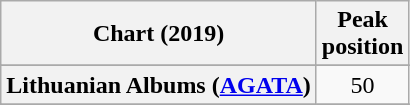<table class="wikitable sortable plainrowheaders" style="text-align:center">
<tr>
<th scope="col">Chart (2019)</th>
<th scope="col">Peak<br>position</th>
</tr>
<tr>
</tr>
<tr>
</tr>
<tr>
</tr>
<tr>
</tr>
<tr>
</tr>
<tr>
<th scope="row">Lithuanian Albums (<a href='#'>AGATA</a>)</th>
<td>50</td>
</tr>
<tr>
</tr>
<tr>
</tr>
<tr>
</tr>
<tr>
</tr>
<tr>
</tr>
</table>
